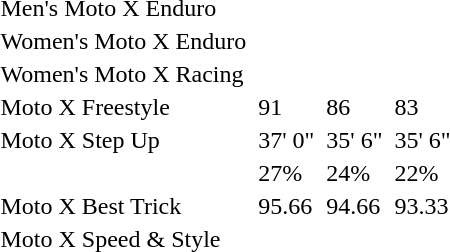<table>
<tr>
<td>Men's Moto X Enduro</td>
<td></td>
<td></td>
<td></td>
<td></td>
<td></td>
<td></td>
</tr>
<tr>
<td>Women's Moto X Enduro</td>
<td></td>
<td></td>
<td></td>
<td></td>
<td></td>
<td></td>
</tr>
<tr>
<td>Women's Moto X Racing</td>
<td></td>
<td></td>
<td></td>
<td></td>
<td></td>
<td></td>
</tr>
<tr>
<td>Moto X Freestyle</td>
<td></td>
<td>91</td>
<td></td>
<td>86</td>
<td></td>
<td>83</td>
</tr>
<tr>
<td>Moto X Step Up</td>
<td></td>
<td>37' 0"</td>
<td></td>
<td>35' 6"</td>
<td> <br></td>
<td>35' 6"</td>
</tr>
<tr>
<td></td>
<td></td>
<td>27%</td>
<td></td>
<td>24%</td>
<td></td>
<td>22%</td>
</tr>
<tr>
<td>Moto X Best Trick</td>
<td></td>
<td>95.66</td>
<td></td>
<td>94.66</td>
<td></td>
<td>93.33</td>
</tr>
<tr>
<td>Moto X Speed & Style</td>
<td></td>
<td></td>
<td></td>
<td></td>
<td></td>
<td></td>
</tr>
</table>
